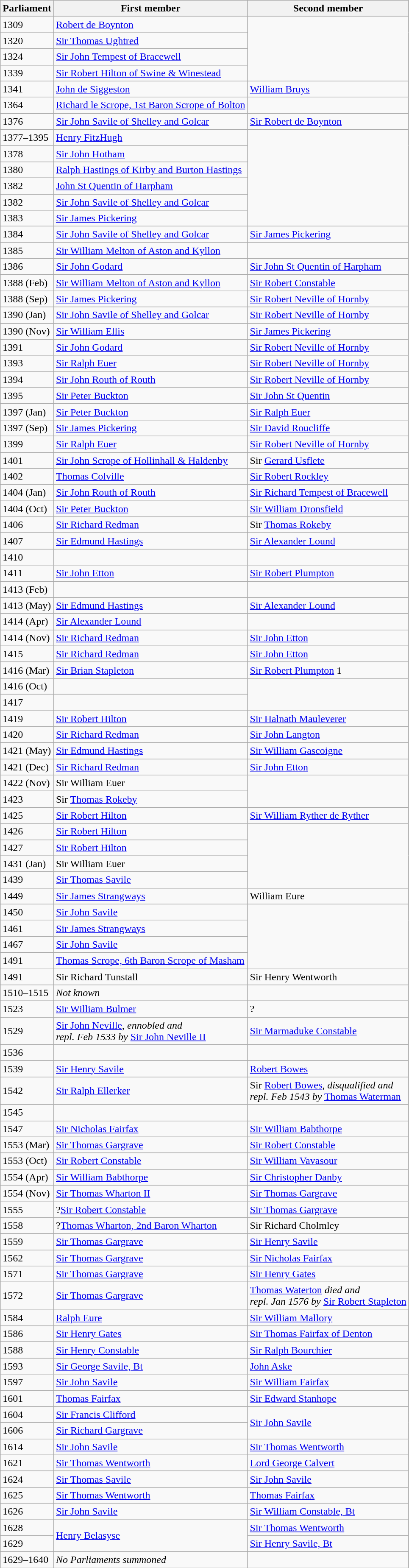<table class="wikitable">
<tr>
<th>Parliament</th>
<th>First member</th>
<th>Second member</th>
</tr>
<tr>
<td>1309</td>
<td><a href='#'>Robert de Boynton</a></td>
</tr>
<tr>
<td>1320</td>
<td><a href='#'>Sir Thomas Ughtred</a></td>
</tr>
<tr>
<td>1324</td>
<td><a href='#'>Sir John Tempest of Bracewell</a></td>
</tr>
<tr>
<td>1339</td>
<td><a href='#'>Sir Robert Hilton of Swine & Winestead</a></td>
</tr>
<tr>
<td>1341</td>
<td><a href='#'>John de Siggeston</a></td>
<td><a href='#'>William Bruys</a></td>
</tr>
<tr>
<td>1364</td>
<td><a href='#'>Richard le Scrope, 1st Baron Scrope of Bolton</a></td>
</tr>
<tr>
<td>1376</td>
<td><a href='#'>Sir John Savile of Shelley and Golcar</a></td>
<td><a href='#'>Sir Robert de Boynton</a></td>
</tr>
<tr>
<td>1377–1395</td>
<td><a href='#'>Henry FitzHugh</a></td>
</tr>
<tr>
<td>1378</td>
<td><a href='#'>Sir John Hotham</a></td>
</tr>
<tr>
<td>1380</td>
<td><a href='#'>Ralph Hastings of Kirby and Burton Hastings</a></td>
</tr>
<tr>
<td>1382</td>
<td><a href='#'>John St Quentin of Harpham</a></td>
</tr>
<tr>
<td>1382</td>
<td><a href='#'>Sir John Savile of Shelley and Golcar</a></td>
</tr>
<tr>
<td>1383</td>
<td><a href='#'>Sir James Pickering</a></td>
</tr>
<tr>
<td>1384</td>
<td><a href='#'>Sir John Savile of Shelley and Golcar</a></td>
<td><a href='#'>Sir James Pickering</a></td>
</tr>
<tr>
<td>1385</td>
<td><a href='#'>Sir William Melton of Aston and Kyllon</a></td>
</tr>
<tr>
<td>1386</td>
<td><a href='#'>Sir John Godard</a></td>
<td><a href='#'>Sir John St Quentin of Harpham</a></td>
</tr>
<tr>
<td>1388 (Feb)</td>
<td><a href='#'>Sir William Melton of Aston and Kyllon</a></td>
<td><a href='#'>Sir Robert Constable</a></td>
</tr>
<tr>
<td>1388 (Sep)</td>
<td><a href='#'>Sir James Pickering</a></td>
<td><a href='#'>Sir Robert Neville of Hornby</a></td>
</tr>
<tr>
<td>1390 (Jan)</td>
<td><a href='#'>Sir John Savile of Shelley and Golcar</a></td>
<td><a href='#'>Sir Robert Neville of Hornby</a></td>
</tr>
<tr>
<td>1390 (Nov)</td>
<td><a href='#'>Sir William Ellis</a></td>
<td><a href='#'>Sir James Pickering</a></td>
</tr>
<tr>
<td>1391</td>
<td><a href='#'>Sir John Godard</a></td>
<td><a href='#'>Sir Robert Neville of Hornby</a></td>
</tr>
<tr>
<td>1393</td>
<td><a href='#'>Sir Ralph Euer</a></td>
<td><a href='#'>Sir Robert Neville of Hornby</a></td>
</tr>
<tr>
<td>1394</td>
<td><a href='#'>Sir John Routh of Routh</a></td>
<td><a href='#'>Sir Robert Neville of Hornby</a></td>
</tr>
<tr>
<td>1395</td>
<td><a href='#'>Sir Peter Buckton</a></td>
<td><a href='#'>Sir John St Quentin</a></td>
</tr>
<tr>
<td>1397 (Jan)</td>
<td><a href='#'>Sir Peter Buckton</a></td>
<td><a href='#'>Sir Ralph Euer</a></td>
</tr>
<tr>
<td>1397 (Sep)</td>
<td><a href='#'>Sir James Pickering</a></td>
<td><a href='#'>Sir David Roucliffe</a></td>
</tr>
<tr>
<td>1399</td>
<td><a href='#'>Sir Ralph Euer</a></td>
<td><a href='#'>Sir Robert Neville of Hornby</a></td>
</tr>
<tr>
<td>1401</td>
<td><a href='#'>Sir John Scrope of Hollinhall & Haldenby</a></td>
<td>Sir <a href='#'>Gerard Usflete</a></td>
</tr>
<tr>
<td>1402</td>
<td><a href='#'>Thomas Colville</a></td>
<td><a href='#'>Sir Robert Rockley</a></td>
</tr>
<tr>
<td>1404 (Jan)</td>
<td><a href='#'>Sir John Routh of Routh</a></td>
<td><a href='#'>Sir Richard Tempest of Bracewell</a></td>
</tr>
<tr>
<td>1404 (Oct)</td>
<td><a href='#'>Sir Peter Buckton</a></td>
<td><a href='#'>Sir William Dronsfield</a></td>
</tr>
<tr>
<td>1406</td>
<td><a href='#'>Sir Richard Redman</a></td>
<td>Sir <a href='#'>Thomas Rokeby</a></td>
</tr>
<tr>
<td>1407</td>
<td><a href='#'>Sir Edmund Hastings</a></td>
<td><a href='#'>Sir Alexander Lound</a></td>
</tr>
<tr>
<td>1410</td>
<td></td>
</tr>
<tr>
<td>1411</td>
<td><a href='#'>Sir John Etton</a></td>
<td><a href='#'>Sir Robert Plumpton</a></td>
</tr>
<tr>
<td>1413 (Feb)</td>
<td></td>
</tr>
<tr>
<td>1413 (May)</td>
<td><a href='#'>Sir Edmund Hastings</a></td>
<td><a href='#'>Sir Alexander Lound</a></td>
</tr>
<tr>
<td>1414 (Apr)</td>
<td><a href='#'>Sir Alexander Lound</a></td>
</tr>
<tr>
<td>1414 (Nov)</td>
<td><a href='#'>Sir Richard Redman</a></td>
<td><a href='#'>Sir John Etton</a></td>
</tr>
<tr>
<td>1415</td>
<td><a href='#'>Sir Richard Redman</a></td>
<td><a href='#'>Sir John Etton</a></td>
</tr>
<tr>
<td>1416 (Mar)</td>
<td><a href='#'>Sir Brian Stapleton</a></td>
<td><a href='#'>Sir Robert Plumpton</a> 1</td>
</tr>
<tr>
<td>1416 (Oct)</td>
<td></td>
</tr>
<tr>
<td>1417</td>
<td></td>
</tr>
<tr>
<td>1419</td>
<td><a href='#'>Sir Robert Hilton</a></td>
<td><a href='#'>Sir Halnath Mauleverer</a></td>
</tr>
<tr>
<td>1420</td>
<td><a href='#'>Sir Richard Redman</a></td>
<td><a href='#'>Sir John Langton</a></td>
</tr>
<tr>
<td>1421 (May)</td>
<td><a href='#'>Sir Edmund Hastings</a></td>
<td><a href='#'>Sir William Gascoigne</a></td>
</tr>
<tr>
<td>1421 (Dec)</td>
<td><a href='#'>Sir Richard Redman</a></td>
<td><a href='#'>Sir John Etton</a></td>
</tr>
<tr>
<td>1422 (Nov)</td>
<td>Sir William Euer</td>
</tr>
<tr>
<td>1423</td>
<td>Sir <a href='#'>Thomas Rokeby</a></td>
</tr>
<tr>
<td>1425</td>
<td><a href='#'>Sir Robert Hilton</a></td>
<td><a href='#'>Sir William Ryther de Ryther</a></td>
</tr>
<tr>
<td>1426</td>
<td><a href='#'>Sir Robert Hilton</a></td>
</tr>
<tr>
<td>1427</td>
<td><a href='#'>Sir Robert Hilton</a></td>
</tr>
<tr>
<td>1431 (Jan)</td>
<td>Sir William Euer</td>
</tr>
<tr>
<td>1439</td>
<td><a href='#'>Sir Thomas Savile</a></td>
</tr>
<tr>
<td>1449</td>
<td><a href='#'>Sir James Strangways</a></td>
<td>William Eure</td>
</tr>
<tr>
<td>1450</td>
<td><a href='#'>Sir John Savile</a></td>
</tr>
<tr>
<td>1461</td>
<td><a href='#'>Sir James Strangways</a></td>
</tr>
<tr>
<td>1467</td>
<td><a href='#'>Sir John Savile</a></td>
</tr>
<tr>
<td>1491</td>
<td><a href='#'>Thomas Scrope, 6th Baron Scrope of Masham</a></td>
</tr>
<tr>
<td>1491</td>
<td>Sir Richard Tunstall</td>
<td>Sir Henry Wentworth</td>
</tr>
<tr>
<td>1510–1515</td>
<td><em>Not known</em></td>
</tr>
<tr>
<td>1523</td>
<td><a href='#'>Sir William Bulmer</a></td>
<td>?</td>
</tr>
<tr>
<td>1529</td>
<td><a href='#'>Sir John Neville</a>, <em>ennobled and</em> <br> <em>repl. Feb 1533 by</em> <a href='#'>Sir John Neville II</a></td>
<td><a href='#'>Sir Marmaduke Constable</a></td>
</tr>
<tr>
<td>1536</td>
<td></td>
</tr>
<tr>
<td>1539</td>
<td><a href='#'>Sir Henry Savile</a></td>
<td><a href='#'>Robert Bowes</a></td>
</tr>
<tr>
<td>1542</td>
<td><a href='#'>Sir Ralph Ellerker</a></td>
<td>Sir <a href='#'>Robert Bowes</a>, <em>disqualified and <br> repl. Feb 1543 by</em> <a href='#'>Thomas Waterman</a></td>
</tr>
<tr>
<td>1545</td>
<td></td>
</tr>
<tr>
<td>1547</td>
<td><a href='#'>Sir Nicholas Fairfax</a></td>
<td><a href='#'>Sir William Babthorpe</a></td>
</tr>
<tr>
<td>1553 (Mar)</td>
<td><a href='#'>Sir Thomas Gargrave</a></td>
<td><a href='#'>Sir Robert Constable</a></td>
</tr>
<tr>
<td>1553 (Oct)</td>
<td><a href='#'>Sir Robert Constable</a></td>
<td><a href='#'>Sir William Vavasour</a></td>
</tr>
<tr>
<td>1554 (Apr)</td>
<td><a href='#'>Sir William Babthorpe</a></td>
<td><a href='#'>Sir Christopher Danby</a></td>
</tr>
<tr>
<td>1554 (Nov)</td>
<td><a href='#'>Sir Thomas Wharton II</a></td>
<td><a href='#'>Sir Thomas Gargrave</a></td>
</tr>
<tr>
<td>1555</td>
<td>?<a href='#'>Sir Robert Constable</a></td>
<td><a href='#'>Sir Thomas Gargrave</a></td>
</tr>
<tr>
<td>1558</td>
<td>?<a href='#'>Thomas Wharton, 2nd Baron Wharton</a></td>
<td>Sir Richard Cholmley</td>
</tr>
<tr>
<td>1559</td>
<td><a href='#'>Sir Thomas Gargrave</a></td>
<td><a href='#'>Sir Henry Savile</a></td>
</tr>
<tr>
<td>1562</td>
<td><a href='#'>Sir Thomas Gargrave</a></td>
<td><a href='#'>Sir Nicholas Fairfax</a></td>
</tr>
<tr>
<td>1571</td>
<td><a href='#'>Sir Thomas Gargrave</a></td>
<td><a href='#'>Sir Henry Gates</a></td>
</tr>
<tr>
<td>1572</td>
<td><a href='#'>Sir Thomas Gargrave</a></td>
<td><a href='#'>Thomas Waterton</a> <em>died and <br> repl. Jan 1576 by</em> <a href='#'>Sir Robert Stapleton</a></td>
</tr>
<tr>
<td>1584</td>
<td><a href='#'>Ralph Eure</a></td>
<td><a href='#'>Sir William Mallory</a></td>
</tr>
<tr>
<td>1586</td>
<td><a href='#'>Sir Henry Gates</a></td>
<td><a href='#'>Sir Thomas Fairfax of Denton</a></td>
</tr>
<tr>
<td>1588</td>
<td><a href='#'>Sir Henry Constable</a></td>
<td><a href='#'>Sir Ralph Bourchier</a></td>
</tr>
<tr>
<td>1593</td>
<td><a href='#'>Sir George Savile, Bt</a></td>
<td><a href='#'>John Aske</a></td>
</tr>
<tr>
<td>1597</td>
<td><a href='#'>Sir John Savile</a></td>
<td><a href='#'>Sir William Fairfax</a></td>
</tr>
<tr>
<td>1601</td>
<td><a href='#'>Thomas Fairfax</a></td>
<td><a href='#'>Sir Edward Stanhope</a></td>
</tr>
<tr>
<td>1604</td>
<td><a href='#'>Sir Francis Clifford</a></td>
<td rowspan = "2"><a href='#'>Sir John Savile</a></td>
</tr>
<tr>
<td>1606</td>
<td><a href='#'>Sir Richard Gargrave</a></td>
</tr>
<tr>
<td>1614</td>
<td><a href='#'>Sir John Savile</a></td>
<td><a href='#'>Sir Thomas Wentworth</a></td>
</tr>
<tr>
<td>1621</td>
<td><a href='#'>Sir Thomas Wentworth</a></td>
<td><a href='#'>Lord George Calvert</a></td>
</tr>
<tr>
<td>1624</td>
<td><a href='#'>Sir Thomas Savile</a></td>
<td><a href='#'>Sir John Savile</a></td>
</tr>
<tr>
<td>1625</td>
<td><a href='#'>Sir Thomas Wentworth</a></td>
<td><a href='#'>Thomas Fairfax</a></td>
</tr>
<tr>
<td>1626</td>
<td><a href='#'>Sir John Savile</a></td>
<td><a href='#'>Sir William Constable, Bt</a></td>
</tr>
<tr>
<td>1628</td>
<td rowspan = "2"><a href='#'>Henry Belasyse</a></td>
<td><a href='#'>Sir Thomas Wentworth</a></td>
</tr>
<tr>
<td>1629</td>
<td><a href='#'>Sir Henry Savile, Bt</a></td>
</tr>
<tr>
<td>1629–1640</td>
<td><em>No Parliaments summoned</em></td>
</tr>
</table>
